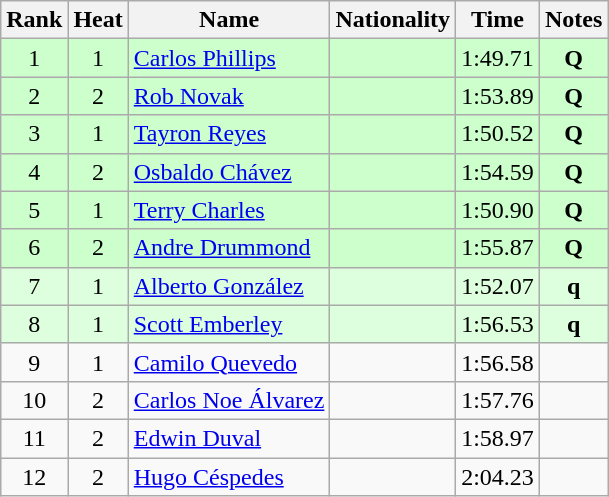<table class="wikitable sortable" style="text-align:center">
<tr>
<th>Rank</th>
<th>Heat</th>
<th>Name</th>
<th>Nationality</th>
<th>Time</th>
<th>Notes</th>
</tr>
<tr bgcolor=ccffcc>
<td align=center>1</td>
<td align=center>1</td>
<td align=left><a href='#'>Carlos Phillips</a></td>
<td align=left></td>
<td>1:49.71</td>
<td><strong>Q</strong></td>
</tr>
<tr bgcolor=ccffcc>
<td align=center>2</td>
<td align=center>2</td>
<td align=left><a href='#'>Rob Novak</a></td>
<td align=left></td>
<td>1:53.89</td>
<td><strong>Q</strong></td>
</tr>
<tr bgcolor=ccffcc>
<td align=center>3</td>
<td align=center>1</td>
<td align=left><a href='#'>Tayron Reyes</a></td>
<td align=left></td>
<td>1:50.52</td>
<td><strong>Q</strong></td>
</tr>
<tr bgcolor=ccffcc>
<td align=center>4</td>
<td align=center>2</td>
<td align=left><a href='#'>Osbaldo Chávez</a></td>
<td align=left></td>
<td>1:54.59</td>
<td><strong>Q</strong></td>
</tr>
<tr bgcolor=ccffcc>
<td align=center>5</td>
<td align=center>1</td>
<td align=left><a href='#'>Terry Charles</a></td>
<td align=left></td>
<td>1:50.90</td>
<td><strong>Q</strong></td>
</tr>
<tr bgcolor=ccffcc>
<td align=center>6</td>
<td align=center>2</td>
<td align=left><a href='#'>Andre Drummond</a></td>
<td align=left></td>
<td>1:55.87</td>
<td><strong>Q</strong></td>
</tr>
<tr bgcolor=ddffdd>
<td align=center>7</td>
<td align=center>1</td>
<td align=left><a href='#'>Alberto González</a></td>
<td align=left></td>
<td>1:52.07</td>
<td><strong>q</strong></td>
</tr>
<tr bgcolor=ddffdd>
<td align=center>8</td>
<td align=center>1</td>
<td align=left><a href='#'>Scott Emberley</a></td>
<td align=left></td>
<td>1:56.53</td>
<td><strong>q</strong></td>
</tr>
<tr>
<td align=center>9</td>
<td align=center>1</td>
<td align=left><a href='#'>Camilo Quevedo</a></td>
<td align=left></td>
<td>1:56.58</td>
<td></td>
</tr>
<tr>
<td align=center>10</td>
<td align=center>2</td>
<td align=left><a href='#'>Carlos Noe Álvarez</a></td>
<td align=left></td>
<td>1:57.76</td>
<td></td>
</tr>
<tr>
<td align=center>11</td>
<td align=center>2</td>
<td align=left><a href='#'>Edwin Duval</a></td>
<td align=left></td>
<td>1:58.97</td>
<td></td>
</tr>
<tr>
<td align=center>12</td>
<td align=center>2</td>
<td align=left><a href='#'>Hugo Céspedes</a></td>
<td align=left></td>
<td>2:04.23</td>
<td></td>
</tr>
</table>
